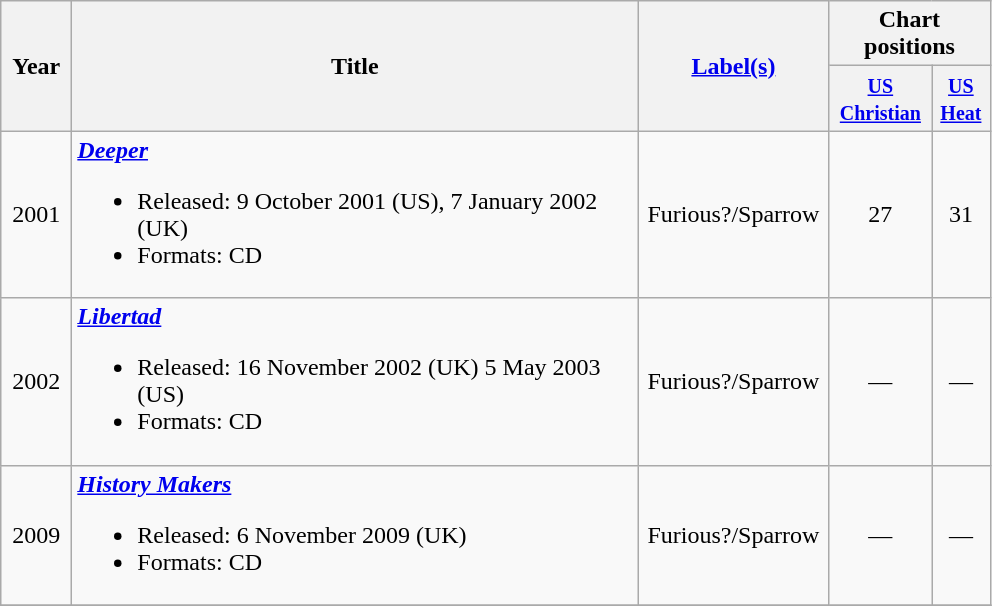<table class="wikitable">
<tr>
<th rowspan="2" width="40">Year</th>
<th rowspan="2" width="370">Title</th>
<th rowspan="2" width="120"><a href='#'>Label(s)</a></th>
<th colspan="2" width="100">Chart positions</th>
</tr>
<tr>
<th><small><a href='#'>US<br>Christian</a></small></th>
<th><small><a href='#'>US<br>Heat</a></small></th>
</tr>
<tr>
<td align="center">2001</td>
<td><strong><em><a href='#'>Deeper</a></em></strong><br><ul><li>Released: 9 October 2001 (US), 7 January 2002 (UK)</li><li>Formats: CD</li></ul></td>
<td align="center">Furious?/Sparrow</td>
<td align="center">27</td>
<td align="center">31</td>
</tr>
<tr>
<td align="center">2002</td>
<td><strong><em><a href='#'>Libertad</a></em></strong><br><ul><li>Released: 16 November 2002 (UK) 5 May 2003 (US)</li><li>Formats: CD</li></ul></td>
<td align="center">Furious?/Sparrow</td>
<td align="center">—</td>
<td align="center">—</td>
</tr>
<tr>
<td align="center">2009</td>
<td><strong><em> <a href='#'>History Makers</a></em></strong><br><ul><li>Released: 6 November 2009 (UK)</li><li>Formats: CD</li></ul></td>
<td align="center">Furious?/Sparrow</td>
<td align="center">—</td>
<td align="center">—</td>
</tr>
<tr>
</tr>
</table>
